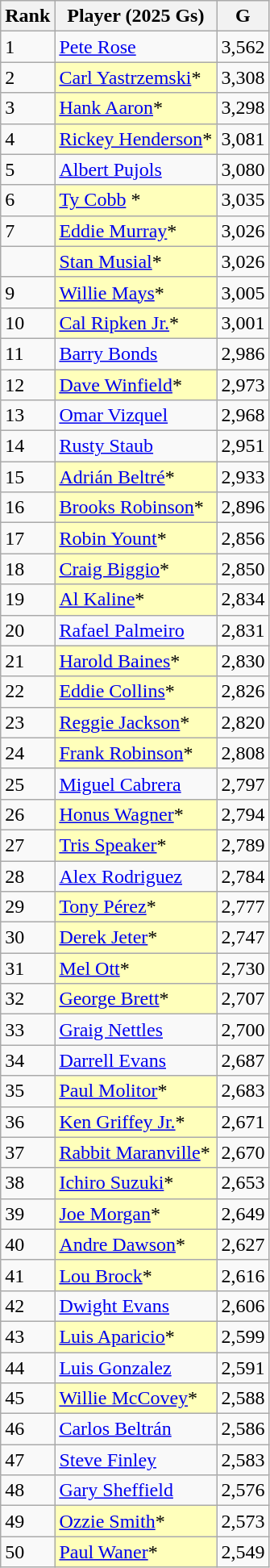<table class="wikitable" style="float:left;">
<tr style="white-space:nowrap;">
<th>Rank</th>
<th>Player (2025 Gs)</th>
<th>G</th>
</tr>
<tr>
<td>1</td>
<td><a href='#'>Pete Rose</a></td>
<td>3,562</td>
</tr>
<tr>
<td>2</td>
<td style="background:#ffffbb;"><a href='#'>Carl Yastrzemski</a>*</td>
<td>3,308</td>
</tr>
<tr>
<td>3</td>
<td style="background:#ffffbb;"><a href='#'>Hank Aaron</a>*</td>
<td>3,298</td>
</tr>
<tr>
<td>4</td>
<td style="background:#ffffbb;"><a href='#'>Rickey Henderson</a>*</td>
<td>3,081</td>
</tr>
<tr>
<td>5</td>
<td><a href='#'>Albert Pujols</a></td>
<td>3,080</td>
</tr>
<tr>
<td>6</td>
<td style="background:#ffffbb;"><a href='#'>Ty Cobb</a> *</td>
<td>3,035</td>
</tr>
<tr>
<td>7</td>
<td style="background:#ffffbb;"><a href='#'>Eddie Murray</a>*</td>
<td>3,026</td>
</tr>
<tr>
<td></td>
<td style="background:#ffffbb;"><a href='#'>Stan Musial</a>*</td>
<td>3,026</td>
</tr>
<tr>
<td>9</td>
<td style="background:#ffffbb;"><a href='#'>Willie Mays</a>*</td>
<td>3,005</td>
</tr>
<tr>
<td>10</td>
<td style="background:#ffffbb;"><a href='#'>Cal Ripken Jr.</a>*</td>
<td>3,001</td>
</tr>
<tr>
<td>11</td>
<td><a href='#'>Barry Bonds</a></td>
<td>2,986</td>
</tr>
<tr>
<td>12</td>
<td style="background:#ffffbb;"><a href='#'>Dave Winfield</a>*</td>
<td>2,973</td>
</tr>
<tr>
<td>13</td>
<td><a href='#'>Omar Vizquel</a></td>
<td>2,968</td>
</tr>
<tr>
<td>14</td>
<td><a href='#'>Rusty Staub</a></td>
<td>2,951</td>
</tr>
<tr>
<td>15</td>
<td style="background:#ffffbb;"><a href='#'>Adrián Beltré</a>*</td>
<td>2,933</td>
</tr>
<tr>
<td>16</td>
<td style="background:#ffffbb;"><a href='#'>Brooks Robinson</a>*</td>
<td>2,896</td>
</tr>
<tr>
<td>17</td>
<td style="background:#ffffbb;"><a href='#'>Robin Yount</a>*</td>
<td>2,856</td>
</tr>
<tr>
<td>18</td>
<td style="background:#ffffbb;"><a href='#'>Craig Biggio</a>*</td>
<td>2,850</td>
</tr>
<tr>
<td>19</td>
<td style="background:#ffffbb;"><a href='#'>Al Kaline</a>*</td>
<td>2,834</td>
</tr>
<tr>
<td>20</td>
<td><a href='#'>Rafael Palmeiro</a></td>
<td>2,831</td>
</tr>
<tr>
<td>21</td>
<td style="background:#ffffbb;"><a href='#'>Harold Baines</a>*</td>
<td>2,830</td>
</tr>
<tr>
<td>22</td>
<td style="background:#ffffbb;"><a href='#'>Eddie Collins</a>*</td>
<td>2,826</td>
</tr>
<tr>
<td>23</td>
<td style="background:#ffffbb;"><a href='#'>Reggie Jackson</a>*</td>
<td>2,820</td>
</tr>
<tr>
<td>24</td>
<td style="background:#ffffbb;"><a href='#'>Frank Robinson</a>*</td>
<td>2,808</td>
</tr>
<tr>
<td>25</td>
<td><a href='#'>Miguel Cabrera</a></td>
<td>2,797</td>
</tr>
<tr>
<td>26</td>
<td style="background:#ffffbb;"><a href='#'>Honus Wagner</a>*</td>
<td>2,794</td>
</tr>
<tr>
<td>27</td>
<td style="background:#ffffbb;"><a href='#'>Tris Speaker</a>*</td>
<td>2,789</td>
</tr>
<tr>
<td>28</td>
<td><a href='#'>Alex Rodriguez</a></td>
<td>2,784</td>
</tr>
<tr>
<td>29</td>
<td style="background:#ffffbb;"><a href='#'>Tony Pérez</a>*</td>
<td>2,777</td>
</tr>
<tr>
<td>30</td>
<td style="background:#ffffbb;"><a href='#'>Derek Jeter</a>*</td>
<td>2,747</td>
</tr>
<tr>
<td>31</td>
<td style="background:#ffffbb;"><a href='#'>Mel Ott</a>*</td>
<td>2,730</td>
</tr>
<tr>
<td>32</td>
<td style="background:#ffffbb;"><a href='#'>George Brett</a>*</td>
<td>2,707</td>
</tr>
<tr>
<td>33</td>
<td><a href='#'>Graig Nettles</a></td>
<td>2,700</td>
</tr>
<tr>
<td>34</td>
<td><a href='#'>Darrell Evans</a></td>
<td>2,687</td>
</tr>
<tr>
<td>35</td>
<td style="background:#ffffbb;"><a href='#'>Paul Molitor</a>*</td>
<td>2,683</td>
</tr>
<tr>
<td>36</td>
<td style="background:#ffffbb;"><a href='#'>Ken Griffey Jr.</a>*</td>
<td>2,671</td>
</tr>
<tr>
<td>37</td>
<td style="background:#ffffbb;"><a href='#'>Rabbit Maranville</a>*</td>
<td>2,670</td>
</tr>
<tr>
<td>38</td>
<td style="background:#ffffbb;"><a href='#'>Ichiro Suzuki</a>*</td>
<td>2,653</td>
</tr>
<tr>
<td>39</td>
<td style="background:#ffffbb;"><a href='#'>Joe Morgan</a>*</td>
<td>2,649</td>
</tr>
<tr>
<td>40</td>
<td style="background:#ffffbb;"><a href='#'>Andre Dawson</a>*</td>
<td>2,627</td>
</tr>
<tr>
<td>41</td>
<td style="background:#ffffbb;"><a href='#'>Lou Brock</a>*</td>
<td>2,616</td>
</tr>
<tr>
<td>42</td>
<td><a href='#'>Dwight Evans</a></td>
<td>2,606</td>
</tr>
<tr>
<td>43</td>
<td style="background:#ffffbb;"><a href='#'>Luis Aparicio</a>*</td>
<td>2,599</td>
</tr>
<tr>
<td>44</td>
<td><a href='#'>Luis Gonzalez</a></td>
<td>2,591</td>
</tr>
<tr>
<td>45</td>
<td style="background:#ffffbb;"><a href='#'>Willie McCovey</a>*</td>
<td>2,588</td>
</tr>
<tr>
<td>46</td>
<td><a href='#'>Carlos Beltrán</a></td>
<td>2,586</td>
</tr>
<tr>
<td>47</td>
<td><a href='#'>Steve Finley</a></td>
<td>2,583</td>
</tr>
<tr>
<td>48</td>
<td><a href='#'>Gary Sheffield</a></td>
<td>2,576</td>
</tr>
<tr>
<td>49</td>
<td style="background:#ffffbb;"><a href='#'>Ozzie Smith</a>*</td>
<td>2,573</td>
</tr>
<tr>
<td>50</td>
<td style="background:#ffffbb;"><a href='#'>Paul Waner</a>*</td>
<td>2,549</td>
</tr>
</table>
